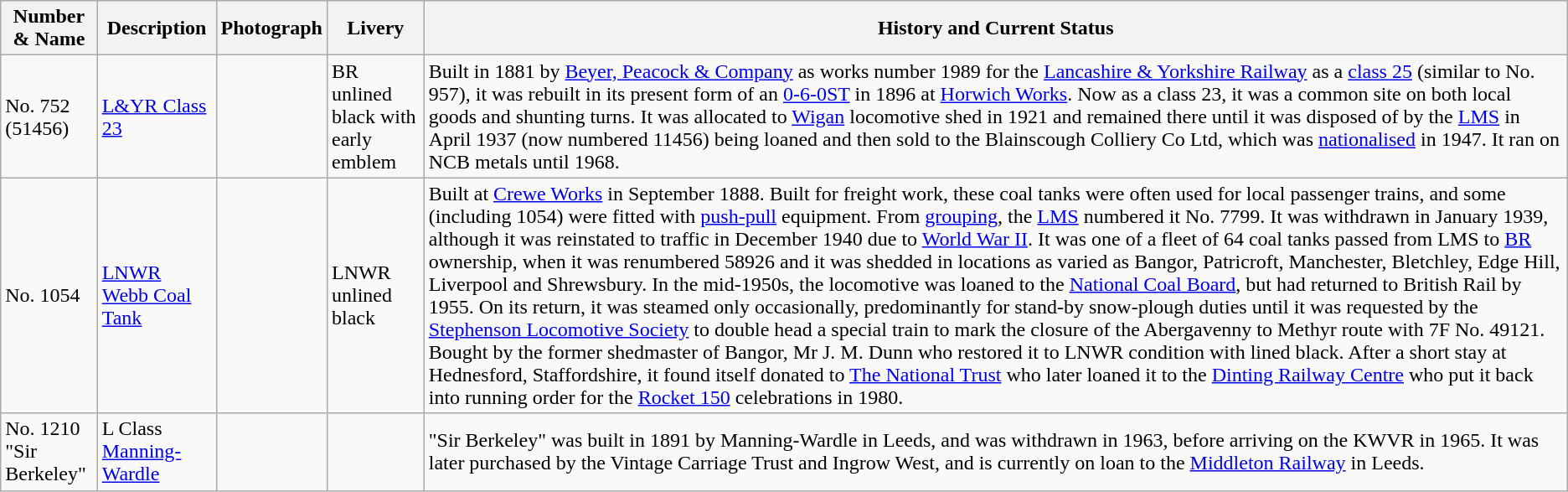<table class="wikitable">
<tr>
<th>Number & Name</th>
<th>Description</th>
<th>Photograph</th>
<th>Livery</th>
<th>History and Current Status</th>
</tr>
<tr>
<td>No. 752 (51456)</td>
<td><a href='#'>L&YR Class 23</a> </td>
<td></td>
<td>BR unlined black with early emblem</td>
<td>Built in 1881 by <a href='#'>Beyer, Peacock & Company</a> as works number 1989 for the <a href='#'>Lancashire & Yorkshire Railway</a> as a <a href='#'>class 25</a> (similar to No. 957), it was rebuilt in its present form of an <a href='#'>0-6-0ST</a> in 1896 at <a href='#'>Horwich Works</a>. Now as a class 23, it was a common site on both local goods and shunting turns. It was allocated to <a href='#'>Wigan</a> locomotive shed in 1921 and remained there until it was disposed of by the <a href='#'>LMS</a> in April 1937 (now numbered 11456) being loaned and then sold to the Blainscough Colliery Co Ltd, which was <a href='#'>nationalised</a> in 1947. It ran on NCB metals until 1968.</td>
</tr>
<tr>
<td>No. 1054</td>
<td><a href='#'>LNWR Webb Coal Tank</a><br></td>
<td></td>
<td>LNWR unlined black</td>
<td>Built at <a href='#'>Crewe Works</a> in September 1888. Built for freight work, these coal tanks were often used for local passenger trains, and some (including 1054) were fitted with <a href='#'>push-pull</a> equipment. From <a href='#'>grouping</a>, the <a href='#'>LMS</a> numbered it No. 7799. It was withdrawn in January 1939, although it was reinstated to traffic in December 1940 due to <a href='#'>World War II</a>. It was one of a fleet of 64 coal tanks passed from LMS to <a href='#'>BR</a> ownership, when it was renumbered 58926 and it was shedded in locations as varied as Bangor, Patricroft, Manchester, Bletchley, Edge Hill, Liverpool and Shrewsbury. In the mid-1950s, the locomotive was loaned to the <a href='#'>National Coal Board</a>, but had returned to British Rail by 1955. On its return, it was steamed only occasionally, predominantly for stand-by snow-plough duties until it was requested by the <a href='#'>Stephenson Locomotive Society</a> to double head a special train to mark the closure of the Abergavenny to Methyr route with 7F No. 49121. Bought by the former shedmaster of Bangor, Mr J. M. Dunn who restored it to LNWR condition with lined black. After a short stay at Hednesford, Staffordshire, it found itself donated to <a href='#'>The National Trust</a> who later loaned it to the <a href='#'>Dinting Railway Centre</a> who put it back into running order for the <a href='#'>Rocket 150</a> celebrations in 1980.</td>
</tr>
<tr>
<td>No. 1210<br>"Sir Berkeley"</td>
<td>L Class <a href='#'>Manning-Wardle</a></td>
<td></td>
<td></td>
<td>"Sir Berkeley" was built in 1891 by Manning-Wardle in Leeds, and was withdrawn in 1963, before arriving on the KWVR in 1965. It was later purchased by the Vintage Carriage Trust and Ingrow West, and is currently on loan to the <a href='#'>Middleton Railway</a> in Leeds.</td>
</tr>
</table>
